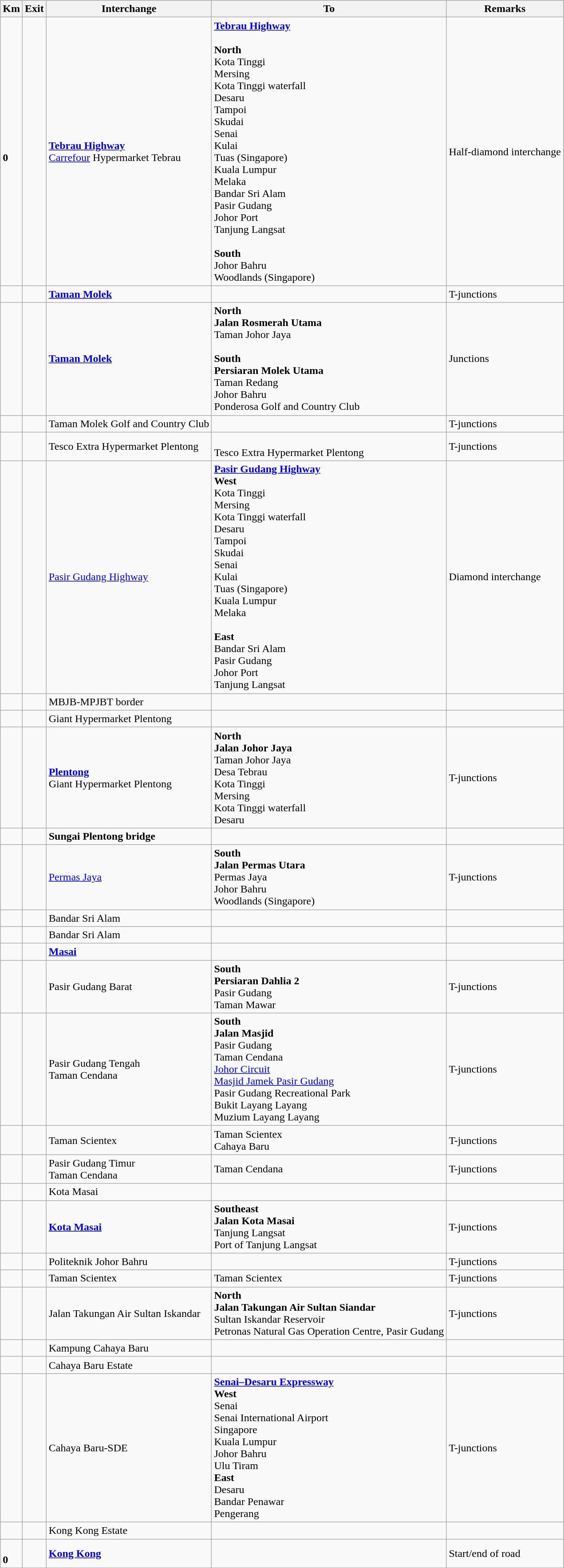<table class="wikitable">
<tr>
<th>Km</th>
<th>Exit</th>
<th>Interchange</th>
<th>To</th>
<th>Remarks</th>
</tr>
<tr>
<td><br><strong>0</strong></td>
<td></td>
<td><strong><a href='#'>Tebrau Highway</a></strong><br><a href='#'>Carrefour</a> Hypermarket Tebrau</td>
<td>   <strong><a href='#'>Tebrau Highway</a></strong><br><br><strong>North</strong><br>  Kota Tinggi<br>  Mersing<br>  Kota Tinggi waterfall<br>  Desaru <br> Tampoi<br> Skudai<br> Senai<br> Kulai<br>  Tuas (Singapore)<br>  Kuala Lumpur<br>  Melaka<br> Bandar Sri Alam<br> Pasir Gudang<br> Johor Port <br> Tanjung Langsat<br><br><strong>South</strong><br>  Johor Bahru<br>  Woodlands (Singapore)</td>
<td>Half-diamond interchange</td>
</tr>
<tr>
<td></td>
<td></td>
<td><strong><a href='#'>Taman Molek</a></strong></td>
<td></td>
<td>T-junctions</td>
</tr>
<tr>
<td></td>
<td></td>
<td><strong><a href='#'>Taman Molek</a></strong></td>
<td><strong>North</strong><br><strong>Jalan Rosmerah Utama</strong><br>Taman Johor Jaya<br><br><strong>South</strong><br><strong>Persiaran Molek Utama</strong><br>Taman Redang<br>Johor Bahru<br>Ponderosa Golf and Country Club</td>
<td>Junctions</td>
</tr>
<tr>
<td></td>
<td></td>
<td>Taman Molek Golf and Country Club</td>
<td></td>
<td>T-junctions</td>
</tr>
<tr>
<td></td>
<td></td>
<td>Tesco Extra Hypermarket Plentong</td>
<td><br>Tesco Extra Hypermarket Plentong</td>
<td>T-junctions</td>
</tr>
<tr>
<td></td>
<td></td>
<td><a href='#'>Pasir Gudang Highway</a></td>
<td> <strong><a href='#'>Pasir Gudang Highway</a></strong><br><strong>West</strong><br>  Kota Tinggi<br>  Mersing<br>  Kota Tinggi waterfall<br>  Desaru<br> Tampoi<br> Skudai<br> Senai<br> Kulai<br>  Tuas (Singapore)<br>  Kuala Lumpur<br>  Melaka<br><br><strong>East</strong><br> Bandar Sri Alam<br> Pasir Gudang<br> Johor Port <br> Tanjung Langsat</td>
<td>Diamond interchange</td>
</tr>
<tr>
<td></td>
<td></td>
<td>MBJB-MPJBT border</td>
<td></td>
<td></td>
</tr>
<tr>
<td></td>
<td></td>
<td>Giant Hypermarket Plentong</td>
<td></td>
<td></td>
</tr>
<tr>
<td></td>
<td></td>
<td><strong><a href='#'>Plentong</a></strong><br>Giant Hypermarket Plentong</td>
<td><strong>North</strong><br><strong>Jalan Johor Jaya</strong><br>Taman Johor Jaya<br>Desa Tebrau<br>  Kota Tinggi<br>  Mersing<br>  Kota Tinggi waterfall<br>  Desaru</td>
<td>T-junctions</td>
</tr>
<tr>
<td></td>
<td></td>
<td><strong>Sungai Plentong bridge</strong></td>
<td></td>
<td></td>
</tr>
<tr>
<td></td>
<td></td>
<td><a href='#'>Permas Jaya</a></td>
<td><strong>South</strong><br><strong>Jalan Permas Utara</strong><br>Permas Jaya<br>  Johor Bahru<br>  Woodlands (Singapore)</td>
<td>T-junctions</td>
</tr>
<tr>
<td></td>
<td></td>
<td>Bandar Sri Alam</td>
<td></td>
<td></td>
</tr>
<tr>
<td></td>
<td></td>
<td>Bandar Sri Alam</td>
<td></td>
<td></td>
</tr>
<tr>
<td></td>
<td></td>
<td><strong><a href='#'>Masai</a></strong></td>
<td></td>
<td></td>
</tr>
<tr>
<td></td>
<td></td>
<td>Pasir Gudang Barat</td>
<td><strong>South</strong><br><strong>Persiaran Dahlia 2</strong><br>Pasir Gudang<br>Taman Mawar</td>
<td>T-junctions</td>
</tr>
<tr>
<td></td>
<td></td>
<td>Pasir Gudang Tengah<br>Taman Cendana</td>
<td><strong>South</strong><br><strong>Jalan Masjid</strong><br>Pasir Gudang<br>Taman Cendana<br><a href='#'>Johor Circuit</a><br><a href='#'>Masjid Jamek Pasir Gudang</a> <br>Pasir Gudang Recreational Park <br>Bukit Layang Layang<br>Muzium Layang Layang</td>
<td>T-junctions</td>
</tr>
<tr>
<td></td>
<td></td>
<td>Taman Scientex</td>
<td>Taman Scientex<br>Cahaya Baru</td>
<td>T-junctions</td>
</tr>
<tr>
<td></td>
<td></td>
<td>Pasir Gudang Timur<br>Taman Cendana</td>
<td>Taman Cendana</td>
<td>T-junctions</td>
</tr>
<tr>
<td></td>
<td></td>
<td>Kota Masai</td>
<td></td>
<td></td>
</tr>
<tr>
<td></td>
<td></td>
<td><strong><a href='#'>Kota Masai</a></strong></td>
<td><strong>Southeast</strong><br><strong>Jalan Kota Masai</strong><br> Tanjung Langsat<br> Port of Tanjung Langsat </td>
<td>T-junctions</td>
</tr>
<tr>
<td></td>
<td></td>
<td>Politeknik Johor Bahru</td>
<td></td>
<td>T-junctions</td>
</tr>
<tr>
<td></td>
<td></td>
<td>Taman Scientex</td>
<td>Taman Scientex</td>
<td>T-junctions</td>
</tr>
<tr>
<td></td>
<td></td>
<td>Jalan Takungan Air Sultan Iskandar</td>
<td><strong>North</strong><br><strong>Jalan Takungan Air Sultan Siandar</strong><br>Sultan Iskandar Reservoir<br>Petronas Natural Gas Operation Centre, Pasir Gudang</td>
<td>T-junctions</td>
</tr>
<tr>
<td></td>
<td></td>
<td>Kampung Cahaya Baru</td>
<td></td>
<td></td>
</tr>
<tr>
<td></td>
<td></td>
<td>Cahaya Baru Estate</td>
<td></td>
<td></td>
</tr>
<tr>
<td></td>
<td></td>
<td>Cahaya Baru-SDE</td>
<td> <strong><a href='#'>Senai–Desaru Expressway</a></strong><br><strong>West</strong><br>Senai<br>Senai International Airport <br>Singapore<br>Kuala Lumpur<br>Johor Bahru<br>Ulu Tiram<br><strong>East</strong><br>Desaru<br>Bandar Penawar<br>Pengerang</td>
<td>T-junctions</td>
</tr>
<tr>
<td></td>
<td></td>
<td>Kong Kong Estate</td>
<td></td>
<td></td>
</tr>
<tr>
<td><br><strong>0</strong></td>
<td></td>
<td><strong><a href='#'>Kong Kong</a></strong></td>
<td></td>
<td>Start/end of road</td>
</tr>
</table>
